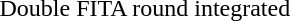<table>
<tr>
<td>Double FITA round integrated<br></td>
<td></td>
<td></td>
<td></td>
</tr>
<tr>
</tr>
</table>
